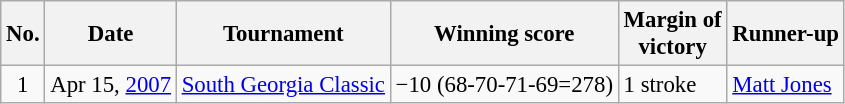<table class="wikitable" style="font-size:95%;">
<tr>
<th>No.</th>
<th>Date</th>
<th>Tournament</th>
<th>Winning score</th>
<th>Margin of<br>victory</th>
<th>Runner-up</th>
</tr>
<tr>
<td align=center>1</td>
<td align=right>Apr 15, <a href='#'>2007</a></td>
<td><a href='#'>South Georgia Classic</a></td>
<td>−10 (68-70-71-69=278)</td>
<td>1 stroke</td>
<td> <a href='#'>Matt Jones</a></td>
</tr>
</table>
